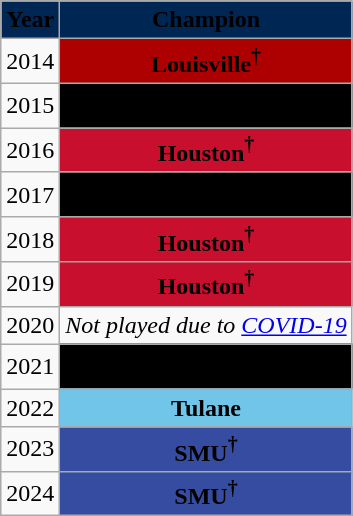<table class="wikitable" style="text-align: center;">
<tr>
<th style="background:#002654;"><span>Year</span></th>
<th style="background:#002654;"><span>Champion</span></th>
</tr>
<tr>
<td>2014</td>
<td style="background:#AD0000;"><span><strong>Louisville<sup>†</sup></strong></span></td>
</tr>
<tr>
<td>2015</td>
<td style="background:#000000;"><span><strong>UCF<sup>†</sup></strong></span></td>
</tr>
<tr>
<td>2016</td>
<td style="background:#c8102e;"><span><strong>Houston<sup>†</sup></strong></span></td>
</tr>
<tr>
<td>2017</td>
<td style="background:#000000;"><span><strong>UCF<sup>†</sup></strong></span></td>
</tr>
<tr>
<td>2018</td>
<td style="background:#c8102e;"><span><strong>Houston<sup>†</sup></strong></span></td>
</tr>
<tr>
<td>2019</td>
<td style="background:#c8102e;"><span><strong>Houston<sup>†</sup></strong></span></td>
</tr>
<tr>
<td>2020</td>
<td><em>Not played due to <a href='#'>COVID-19</a></em></td>
</tr>
<tr>
<td>2021</td>
<td style="background:#000000;"><span><strong>UCF<sup>†</sup></strong></span></td>
</tr>
<tr>
<td>2022</td>
<td style="background:#71c5e8;"><span><strong>Tulane</strong></span></td>
</tr>
<tr>
<td>2023</td>
<td style="background:#354ca1;"><span><strong>SMU<sup>†</sup></strong></span></td>
</tr>
<tr>
<td>2024</td>
<td style="background:#354ca1;"><span><strong>SMU<sup>†</sup></strong></span></td>
</tr>
</table>
